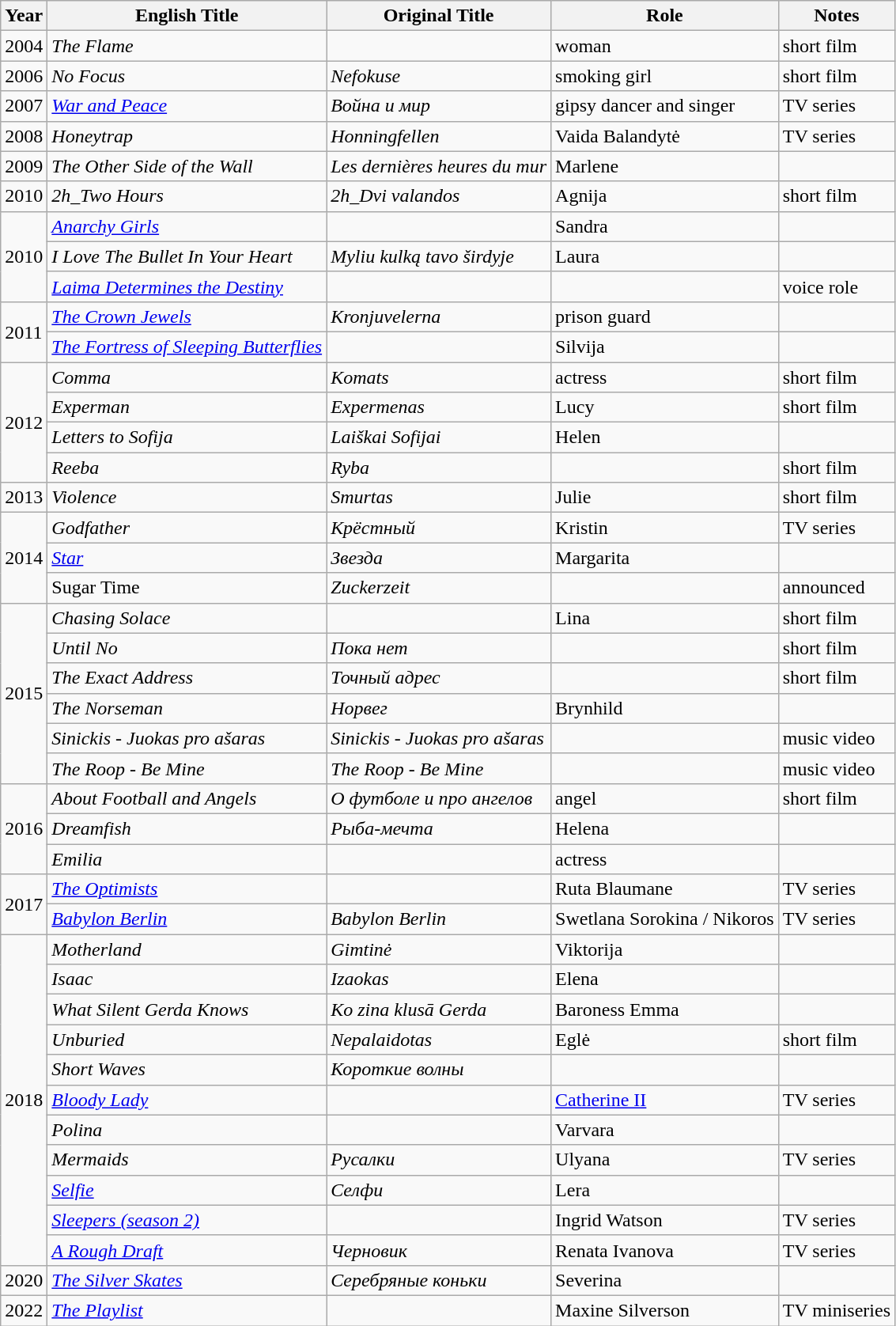<table class="wikitable sortable">
<tr>
<th>Year</th>
<th>English Title</th>
<th>Original Title</th>
<th>Role</th>
<th>Notes</th>
</tr>
<tr>
<td>2004</td>
<td><em>The Flame</em></td>
<td></td>
<td>woman</td>
<td>short film</td>
</tr>
<tr>
<td>2006</td>
<td><em>No Focus</em></td>
<td><em>Nefokuse</em></td>
<td>smoking girl</td>
<td>short film</td>
</tr>
<tr>
<td>2007</td>
<td><em><a href='#'>War and Peace</a></em></td>
<td><em>Война и мир</em></td>
<td>gipsy dancer and singer</td>
<td>TV series</td>
</tr>
<tr>
<td>2008</td>
<td><em>Honeytrap</em></td>
<td><em>Honningfellen</em></td>
<td>Vaida Balandytė</td>
<td>TV series</td>
</tr>
<tr>
<td>2009</td>
<td><em>The Other Side of the Wall</em></td>
<td><em>Les dernières heures du mur</em></td>
<td>Marlene</td>
<td></td>
</tr>
<tr>
<td>2010</td>
<td><em>2h_Two Hours</em></td>
<td><em>2h_Dvi valandos</em></td>
<td>Agnija</td>
<td>short film</td>
</tr>
<tr>
<td rowspan=3>2010</td>
<td><em><a href='#'>Anarchy Girls</a></em></td>
<td><em></em></td>
<td>Sandra</td>
<td></td>
</tr>
<tr>
<td><em>I Love The Bullet In Your Heart</em></td>
<td><em>Myliu kulką tavo širdyje</em></td>
<td>Laura</td>
<td></td>
</tr>
<tr>
<td><em><a href='#'>Laima Determines the Destiny</a></em></td>
<td><em></em></td>
<td></td>
<td>voice role</td>
</tr>
<tr>
<td rowspan=2>2011</td>
<td><em><a href='#'>The Crown Jewels</a></em></td>
<td><em>Kronjuvelerna</em></td>
<td>prison guard</td>
<td></td>
</tr>
<tr>
<td><em><a href='#'>The Fortress of Sleeping Butterflies</a></em></td>
<td><em></em></td>
<td>Silvija</td>
<td></td>
</tr>
<tr>
<td rowspan=4>2012</td>
<td><em>Comma</em></td>
<td><em>Komats</em></td>
<td>actress</td>
<td>short film</td>
</tr>
<tr>
<td><em>Experman</em></td>
<td><em>Expermenas</em></td>
<td>Lucy</td>
<td>short film</td>
</tr>
<tr>
<td><em>Letters to Sofija</em></td>
<td><em>Laiškai Sofijai</em></td>
<td>Helen</td>
<td></td>
</tr>
<tr>
<td><em>Reeba</em></td>
<td><em>Ryba</em></td>
<td></td>
<td>short film</td>
</tr>
<tr>
<td>2013</td>
<td><em>Violence</em></td>
<td><em>Smurtas</em></td>
<td>Julie</td>
<td>short film</td>
</tr>
<tr>
<td rowspan=3>2014</td>
<td><em>Godfather</em></td>
<td><em>Крёстный</em></td>
<td>Kristin</td>
<td>TV series</td>
</tr>
<tr>
<td><em><a href='#'>Star</a></em></td>
<td><em>Звезда</em></td>
<td>Margarita</td>
<td></td>
</tr>
<tr>
<td>Sugar Time</td>
<td><em>Zuckerzeit</em></td>
<td></td>
<td>announced</td>
</tr>
<tr>
<td rowspan=6>2015</td>
<td><em>Chasing Solace</em></td>
<td></td>
<td>Lina</td>
<td>short film</td>
</tr>
<tr>
<td><em>Until   No</em></td>
<td><em>Пока нет</em></td>
<td></td>
<td>short film</td>
</tr>
<tr>
<td><em>The Exact Address</em></td>
<td><em>Точный адрес</em></td>
<td></td>
<td>short film</td>
</tr>
<tr>
<td><em>The Norseman</em></td>
<td><em>Норвег</em></td>
<td>Brynhild</td>
<td></td>
</tr>
<tr>
<td><em>Sinickis - Juokas pro ašaras	</em></td>
<td><em>Sinickis - Juokas pro ašaras</em></td>
<td></td>
<td>music video</td>
</tr>
<tr>
<td><em>The Roop - Be Mine</em></td>
<td><em>The Roop - Be Mine</em></td>
<td></td>
<td>music video</td>
</tr>
<tr>
<td rowspan=3>2016</td>
<td><em>About Football and Angels</em></td>
<td><em>О футболе и про ангелов</em></td>
<td>angel</td>
<td>short film</td>
</tr>
<tr>
<td><em>Dreamfish</em></td>
<td><em>Рыба-мечта</em></td>
<td>Helena</td>
<td></td>
</tr>
<tr>
<td><em>Emilia</em></td>
<td><em></em></td>
<td>actress</td>
<td></td>
</tr>
<tr>
<td rowspan=2>2017</td>
<td><em><a href='#'>The Optimists</a></em></td>
<td><em></em></td>
<td>Ruta Blaumane</td>
<td>TV series</td>
</tr>
<tr>
<td><em><a href='#'>Babylon Berlin</a></em></td>
<td><em>Babylon Berlin</em></td>
<td>Swetlana Sorokina / Nikoros</td>
<td>TV series</td>
</tr>
<tr>
<td rowspan=11>2018</td>
<td><em>Motherland</em></td>
<td><em>Gimtinė</em></td>
<td>Viktorija</td>
<td></td>
</tr>
<tr>
<td><em>Isaac</em></td>
<td><em>Izaokas</em></td>
<td>Elena</td>
<td></td>
</tr>
<tr>
<td><em>What Silent Gerda Knows</em></td>
<td><em>Ko zina klusā Gerda</em></td>
<td>Baroness Emma</td>
<td></td>
</tr>
<tr>
<td><em>Unburied</em></td>
<td><em>Nepalaidotas</em></td>
<td>Eglė</td>
<td>short film</td>
</tr>
<tr>
<td><em>Short Waves</em></td>
<td><em>Короткие волны</em></td>
<td></td>
<td></td>
</tr>
<tr>
<td><em><a href='#'>Bloody Lady</a></em></td>
<td><em></em></td>
<td><a href='#'>Catherine II</a></td>
<td>TV series</td>
</tr>
<tr>
<td><em>Polina</em></td>
<td><em></em></td>
<td>Varvara</td>
<td></td>
</tr>
<tr>
<td><em>Mermaids</em></td>
<td><em>Русалки</em></td>
<td>Ulyana</td>
<td>TV series</td>
</tr>
<tr>
<td><em><a href='#'>Selfie</a></em></td>
<td><em>Селфи</em></td>
<td>Lera</td>
<td></td>
</tr>
<tr>
<td><em><a href='#'>Sleepers (season 2)</a></em></td>
<td><em></em></td>
<td>Ingrid Watson</td>
<td>TV series</td>
</tr>
<tr>
<td><em><a href='#'>A Rough Draft</a></em></td>
<td><em>Черновик</em></td>
<td>Renata Ivanova</td>
<td>TV series</td>
</tr>
<tr>
<td>2020</td>
<td><em><a href='#'>The Silver Skates</a></em></td>
<td><em>Серебряные коньки</em></td>
<td>Severina</td>
<td></td>
</tr>
<tr>
<td>2022</td>
<td><em><a href='#'>The Playlist</a></em></td>
<td></td>
<td>Maxine Silverson</td>
<td>TV miniseries</td>
</tr>
</table>
